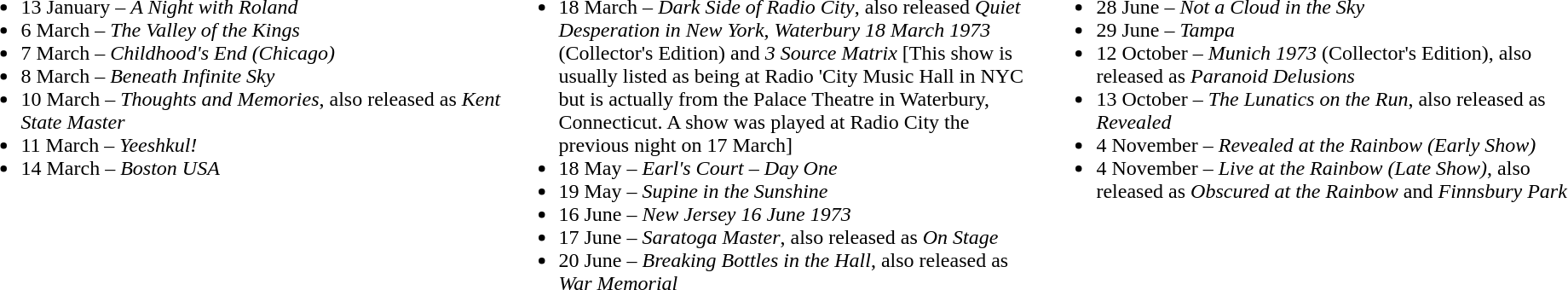<table style="width:100%;">
<tr valign="top">
<td style="width:33%;"><br><ul><li>13 January – <em>A Night with Roland</em></li><li>6 March – <em>The Valley of the Kings</em></li><li>7 March – <em>Childhood's End (Chicago)</em></li><li>8 March – <em>Beneath Infinite Sky</em></li><li>10 March – <em>Thoughts and Memories</em>, also released as <em>Kent State Master</em></li><li>11 March – <em>Yeeshkul!</em></li><li>14 March – <em>Boston USA</em></li></ul></td>
<td style="width:33%;"><br><ul><li>18 March – <em>Dark Side of Radio City</em>, also released <em>Quiet Desperation in New York</em>, <em>Waterbury 18 March 1973</em> (Collector's Edition) and <em>3 Source Matrix</em> [This show is usually listed as being at Radio 'City Music Hall in NYC but is actually from the Palace Theatre in Waterbury, Connecticut. A show was played at Radio City the previous night on 17 March]</li><li>18 May – <em>Earl's Court – Day One</em></li><li>19 May – <em>Supine in the Sunshine</em></li><li>16 June – <em>New Jersey 16 June 1973</em></li><li>17 June – <em>Saratoga Master</em>, also released as <em>On Stage</em></li><li>20 June – <em>Breaking Bottles in the Hall</em>, also released as <em>War Memorial</em></li></ul></td>
<td style="width:33%;"><br><ul><li>28 June – <em>Not a Cloud in the Sky</em></li><li>29 June – <em>Tampa</em></li><li>12 October – <em>Munich 1973</em> (Collector's Edition), also released as <em>Paranoid Delusions</em></li><li>13 October – <em>The Lunatics on the Run</em>, also released as <em>Revealed</em></li><li>4 November – <em>Revealed at the Rainbow (Early Show)</em></li><li>4 November – <em>Live at the Rainbow (Late Show)</em>, also released as <em>Obscured at the Rainbow</em> and <em>Finnsbury Park</em></li></ul></td>
</tr>
</table>
